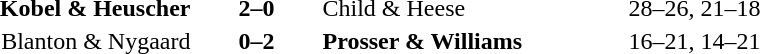<table>
<tr>
<th width=200></th>
<th width=80></th>
<th width=200></th>
<th width=220></th>
</tr>
<tr>
<td align=right><strong>Kobel & Heuscher</strong></td>
<td align=center><strong>2–0</strong></td>
<td align=left>Child & Heese</td>
<td>28–26, 21–18</td>
</tr>
<tr>
<td align=right>Blanton & Nygaard</td>
<td align=center><strong>0–2</strong></td>
<td align=left><strong>Prosser & Williams</strong></td>
<td>16–21, 14–21</td>
</tr>
</table>
